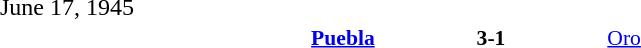<table width=100% cellspacing=1>
<tr>
<th width=20%></th>
<th width=12%></th>
<th width=20%></th>
<th></th>
</tr>
<tr>
<td>June 17, 1945</td>
</tr>
<tr style=font-size:90%>
<td align=right> <strong><a href='#'>Puebla</a></strong></td>
<td align=center><strong>3-1</strong></td>
<td align=left> <a href='#'>Oro</a></td>
</tr>
</table>
